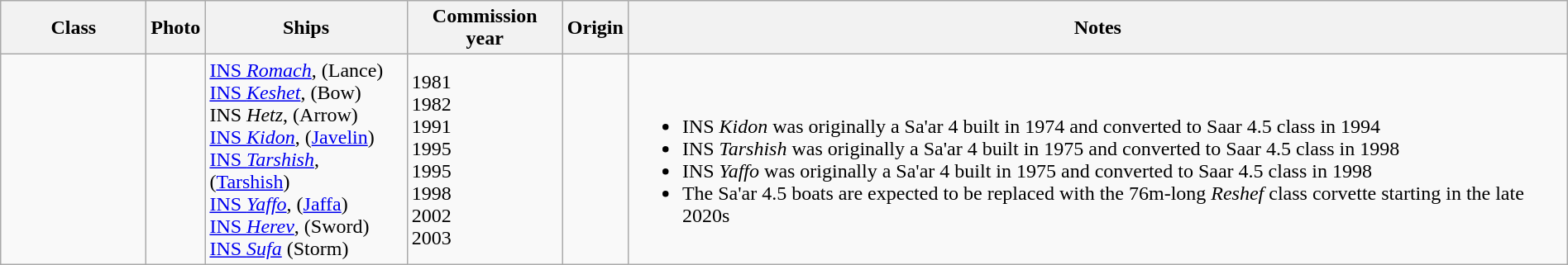<table class="wikitable" style="margin:auto; width:100%;">
<tr>
<th width="110">Class</th>
<th>Photo</th>
<th>Ships</th>
<th>Commission year</th>
<th>Origin</th>
<th>Notes</th>
</tr>
<tr>
<td></td>
<td></td>
<td><a href='#'>INS <em>Romach</em></a>,  (Lance)<br><a href='#'>INS <em>Keshet</em></a>,  (Bow)<br>INS <em>Hetz</em>,  (Arrow)<br><a href='#'>INS <em>Kidon</em></a>,  (<a href='#'>Javelin</a>)<br><a href='#'>INS <em>Tarshish</em></a>,  (<a href='#'>Tarshish</a>)<br><a href='#'>INS <em>Yaffo</em></a>,  (<a href='#'>Jaffa</a>)<br><a href='#'>INS <em>Herev</em></a>,  (Sword)<br><a href='#'>INS <em>Sufa</em></a>  (Storm)</td>
<td>1981<br>1982<br>1991<br>1995<br>1995<br>1998<br>2002<br>2003</td>
<td></td>
<td><br><ul><li>INS <em>Kidon</em> was originally a Sa'ar 4 built in 1974 and converted to Saar 4.5 class in 1994</li><li>INS <em>Tarshish</em> was originally a Sa'ar 4 built in 1975 and converted to Saar 4.5 class in 1998</li><li>INS <em>Yaffo</em> was originally a Sa'ar 4 built in 1975 and converted to Saar 4.5 class in 1998</li><li>The Sa'ar 4.5 boats are expected to be replaced with the 76m-long <em>Reshef</em> class corvette starting in the late 2020s</li></ul></td>
</tr>
</table>
